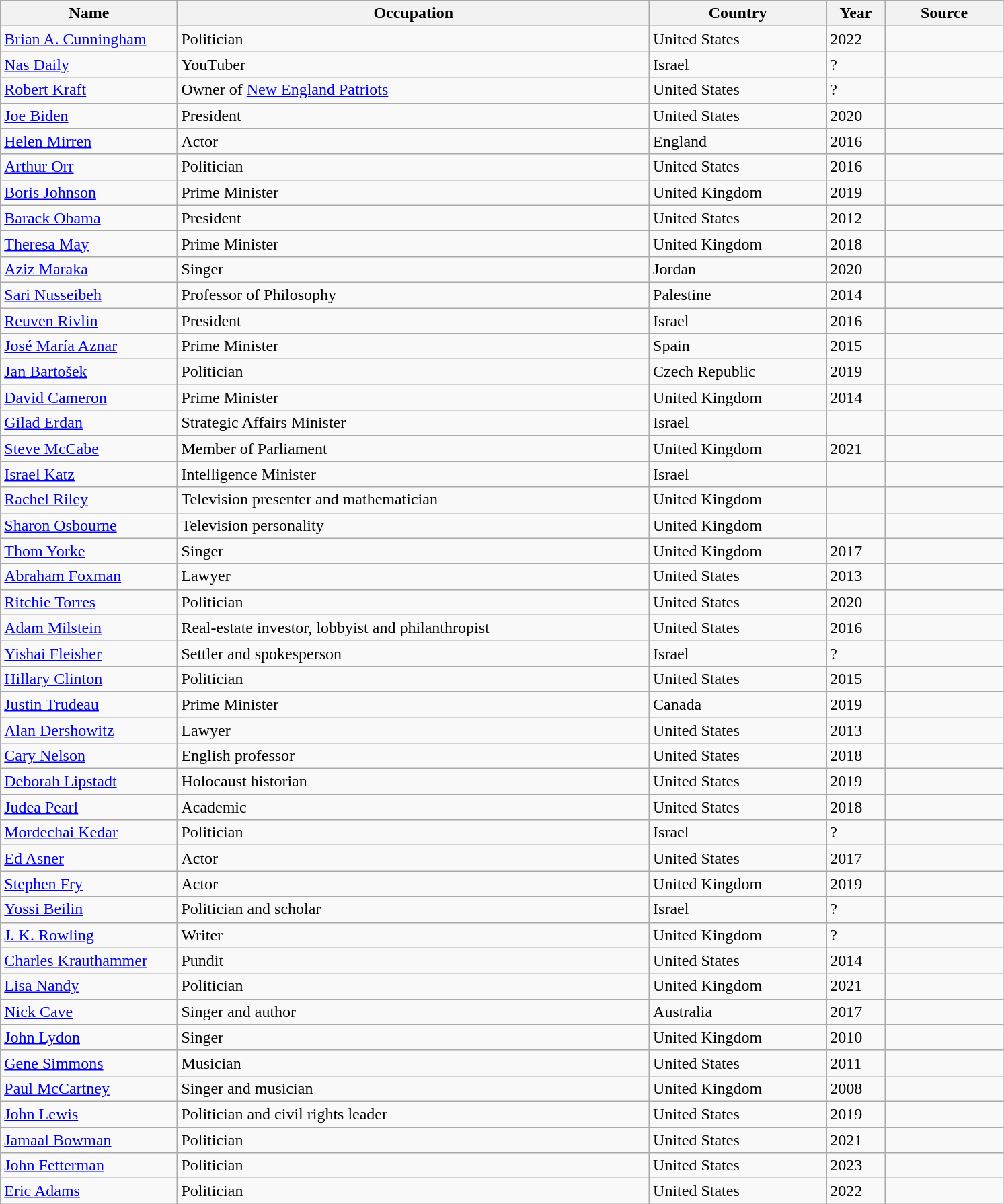<table class="wikitable sortable plainrowheaders">
<tr>
<th scope="col" style="width:15%">Name</th>
<th scope="col" style="width:40%">Occupation</th>
<th scope="col" style="width:15%">Country</th>
<th scope="col" style="width:5%">Year</th>
<th scope="col" class="unsortable" style="width:10%">Source</th>
</tr>
<tr>
<td><a href='#'>Brian A. Cunningham</a></td>
<td>Politician</td>
<td>United States</td>
<td>2022</td>
<td></td>
</tr>
<tr>
<td><a href='#'>Nas Daily</a></td>
<td>YouTuber</td>
<td>Israel</td>
<td>?</td>
<td></td>
</tr>
<tr>
<td><a href='#'>Robert Kraft</a></td>
<td>Owner of <a href='#'>New England Patriots</a></td>
<td>United States</td>
<td>?</td>
<td></td>
</tr>
<tr>
<td><a href='#'>Joe Biden</a></td>
<td>President</td>
<td>United States</td>
<td>2020</td>
<td></td>
</tr>
<tr>
<td><a href='#'>Helen Mirren</a></td>
<td>Actor</td>
<td>England</td>
<td>2016</td>
<td></td>
</tr>
<tr>
<td><a href='#'>Arthur Orr</a></td>
<td>Politician</td>
<td>United States</td>
<td>2016</td>
<td></td>
</tr>
<tr>
<td><a href='#'>Boris Johnson</a></td>
<td>Prime Minister</td>
<td>United Kingdom</td>
<td>2019</td>
<td></td>
</tr>
<tr>
<td><a href='#'>Barack Obama</a></td>
<td>President</td>
<td>United States</td>
<td>2012</td>
<td></td>
</tr>
<tr>
<td><a href='#'>Theresa May</a></td>
<td>Prime Minister</td>
<td>United Kingdom</td>
<td>2018</td>
<td></td>
</tr>
<tr>
<td><a href='#'>Aziz Maraka</a></td>
<td>Singer</td>
<td>Jordan</td>
<td>2020</td>
<td></td>
</tr>
<tr>
<td><a href='#'>Sari Nusseibeh</a></td>
<td>Professor of Philosophy</td>
<td>Palestine</td>
<td>2014</td>
<td></td>
</tr>
<tr>
<td><a href='#'>Reuven Rivlin</a></td>
<td>President</td>
<td>Israel</td>
<td>2016</td>
<td></td>
</tr>
<tr>
<td><a href='#'>José María Aznar</a></td>
<td>Prime Minister</td>
<td>Spain</td>
<td>2015</td>
<td></td>
</tr>
<tr>
<td><a href='#'>Jan Bartošek</a></td>
<td>Politician</td>
<td>Czech Republic</td>
<td>2019</td>
<td></td>
</tr>
<tr>
<td><a href='#'>David Cameron</a></td>
<td>Prime Minister</td>
<td>United Kingdom</td>
<td>2014</td>
<td></td>
</tr>
<tr>
<td><a href='#'>Gilad Erdan</a></td>
<td>Strategic Affairs Minister</td>
<td>Israel</td>
<td></td>
<td></td>
</tr>
<tr>
<td><a href='#'>Steve McCabe</a></td>
<td>Member of Parliament</td>
<td>United Kingdom</td>
<td>2021</td>
<td></td>
</tr>
<tr>
<td><a href='#'>Israel Katz</a></td>
<td>Intelligence Minister</td>
<td>Israel</td>
<td></td>
<td></td>
</tr>
<tr>
<td><a href='#'>Rachel Riley</a></td>
<td>Television presenter and mathematician</td>
<td>United Kingdom</td>
<td></td>
<td></td>
</tr>
<tr>
<td><a href='#'>Sharon Osbourne</a></td>
<td>Television personality</td>
<td>United Kingdom</td>
<td></td>
<td></td>
</tr>
<tr>
<td><a href='#'>Thom Yorke</a></td>
<td>Singer</td>
<td>United Kingdom</td>
<td>2017</td>
<td></td>
</tr>
<tr>
<td><a href='#'>Abraham Foxman</a></td>
<td>Lawyer</td>
<td>United States</td>
<td>2013</td>
<td></td>
</tr>
<tr>
<td><a href='#'>Ritchie Torres</a></td>
<td>Politician</td>
<td>United States</td>
<td>2020</td>
<td></td>
</tr>
<tr>
<td><a href='#'>Adam Milstein</a></td>
<td>Real-estate investor, lobbyist and philanthropist</td>
<td>United States</td>
<td>2016</td>
<td></td>
</tr>
<tr>
<td><a href='#'>Yishai Fleisher</a></td>
<td>Settler and spokesperson</td>
<td>Israel</td>
<td>?</td>
<td></td>
</tr>
<tr>
<td><a href='#'>Hillary Clinton</a></td>
<td>Politician</td>
<td>United States</td>
<td>2015</td>
<td></td>
</tr>
<tr>
<td><a href='#'>Justin Trudeau</a></td>
<td>Prime Minister</td>
<td>Canada</td>
<td>2019</td>
<td></td>
</tr>
<tr>
<td><a href='#'>Alan Dershowitz</a></td>
<td>Lawyer</td>
<td>United States</td>
<td>2013</td>
<td></td>
</tr>
<tr>
<td><a href='#'>Cary Nelson</a></td>
<td>English professor</td>
<td>United States</td>
<td>2018</td>
<td></td>
</tr>
<tr>
<td><a href='#'>Deborah Lipstadt</a></td>
<td>Holocaust historian</td>
<td>United States</td>
<td>2019</td>
<td></td>
</tr>
<tr>
<td><a href='#'>Judea Pearl</a></td>
<td>Academic</td>
<td>United States</td>
<td>2018</td>
<td></td>
</tr>
<tr>
<td><a href='#'>Mordechai Kedar</a></td>
<td>Politician</td>
<td>Israel</td>
<td>?</td>
<td></td>
</tr>
<tr>
<td><a href='#'>Ed Asner</a></td>
<td>Actor</td>
<td>United States</td>
<td>2017</td>
<td></td>
</tr>
<tr>
<td><a href='#'>Stephen Fry</a></td>
<td>Actor</td>
<td>United Kingdom</td>
<td>2019</td>
<td></td>
</tr>
<tr>
<td><a href='#'>Yossi Beilin</a></td>
<td>Politician and scholar</td>
<td>Israel</td>
<td>?</td>
<td></td>
</tr>
<tr>
<td><a href='#'>J. K. Rowling</a></td>
<td>Writer</td>
<td>United Kingdom</td>
<td>?</td>
<td></td>
</tr>
<tr>
<td><a href='#'>Charles Krauthammer</a></td>
<td>Pundit</td>
<td>United States</td>
<td>2014</td>
<td></td>
</tr>
<tr>
<td><a href='#'>Lisa Nandy</a></td>
<td>Politician</td>
<td>United Kingdom</td>
<td>2021</td>
<td></td>
</tr>
<tr>
<td><a href='#'>Nick Cave</a></td>
<td>Singer and author</td>
<td>Australia</td>
<td>2017</td>
<td></td>
</tr>
<tr>
<td><a href='#'>John Lydon</a></td>
<td>Singer</td>
<td>United Kingdom</td>
<td>2010</td>
<td></td>
</tr>
<tr>
<td><a href='#'>Gene Simmons</a></td>
<td>Musician</td>
<td>United States</td>
<td>2011</td>
<td></td>
</tr>
<tr>
<td><a href='#'>Paul McCartney</a></td>
<td>Singer and musician</td>
<td>United Kingdom</td>
<td>2008</td>
<td></td>
</tr>
<tr>
<td><a href='#'>John Lewis</a></td>
<td>Politician and civil rights leader</td>
<td>United States</td>
<td>2019</td>
<td></td>
</tr>
<tr>
<td><a href='#'>Jamaal Bowman</a></td>
<td>Politician</td>
<td>United States</td>
<td>2021</td>
<td></td>
</tr>
<tr>
<td><a href='#'>John Fetterman</a></td>
<td>Politician</td>
<td>United States</td>
<td>2023</td>
<td></td>
</tr>
<tr>
<td><a href='#'>Eric Adams</a></td>
<td>Politician</td>
<td>United States</td>
<td>2022</td>
<td></td>
</tr>
</table>
